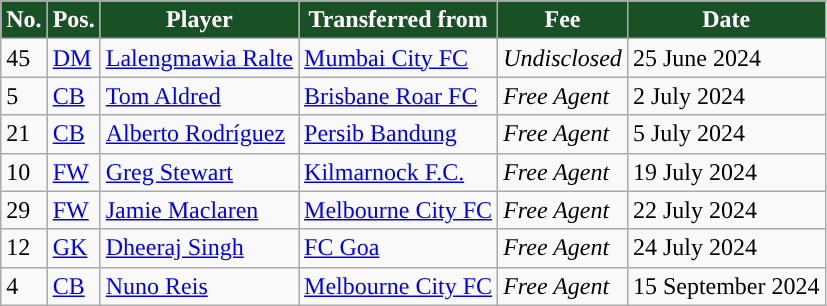<table class="wikitable plainrowheaders sortable">
<tr>
<th style="background:#1A5026; color:#FFFFFF; ">No.</th>
<th style="background:#1A5026; color:#FFFFFF; ">Pos.</th>
<th style="background:#1A5026; color:#FFFFFF; ">Player</th>
<th style="background:#1A5026; color:#FFFFFF; ">Transferred from</th>
<th style="background:#1A5026; color:#FFFFFF; ">Fee</th>
<th style="background:#1A5026; color:#FFFFFF; ">Date</th>
</tr>
<tr>
<td>45</td>
<td><a href='#'>DM</a></td>
<td> <a href='#'>Lalengmawia Ralte </a></td>
<td> <a href='#'>Mumbai City FC</a></td>
<td><em> Undisclosed </em></td>
<td>25 June 2024</td>
</tr>
<tr>
<td>5</td>
<td><a href='#'>CB</a></td>
<td> <a href='#'>Tom Aldred </a></td>
<td> <a href='#'>Brisbane Roar FC</a></td>
<td><em> Free Agent </em></td>
<td>2 July 2024</td>
</tr>
<tr>
<td>21</td>
<td><a href='#'>CB</a></td>
<td> <a href='#'> Alberto Rodríguez</a></td>
<td> <a href='#'>Persib Bandung </a></td>
<td><em> Free Agent </em></td>
<td>5 July 2024</td>
</tr>
<tr>
<td>10</td>
<td><a href='#'>FW</a></td>
<td> <a href='#'>Greg Stewart</a></td>
<td> <a href='#'>Kilmarnock F.C. </a></td>
<td><em> Free Agent </em></td>
<td>19 July 2024</td>
</tr>
<tr>
<td>29</td>
<td><a href='#'>FW</a></td>
<td> <a href='#'>Jamie Maclaren </a></td>
<td> <a href='#'>Melbourne City FC</a></td>
<td><em> Free Agent </em></td>
<td>22 July 2024</td>
</tr>
<tr>
<td>12</td>
<td><a href='#'>GK</a></td>
<td> <a href='#'>Dheeraj Singh </a></td>
<td> <a href='#'>FC Goa</a></td>
<td><em> Free Agent </em></td>
<td>24 July 2024</td>
</tr>
<tr>
<td>4</td>
<td><a href='#'>CB</a></td>
<td> <a href='#'>Nuno Reis</a></td>
<td> <a href='#'>Melbourne City FC</a></td>
<td><em> Free Agent </em></td>
<td>15 September 2024</td>
</tr>
</table>
